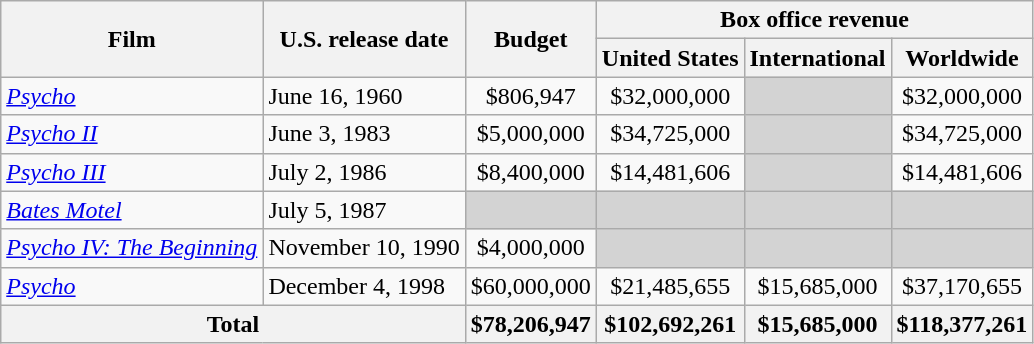<table class="wikitable sortable">
<tr>
<th rowspan="2">Film</th>
<th rowspan="2">U.S. release date</th>
<th rowspan="2">Budget</th>
<th colspan="3">Box office revenue</th>
</tr>
<tr>
<th style="text-align:center;">United States</th>
<th style="text-align:center;">International</th>
<th style="text-align:center;">Worldwide</th>
</tr>
<tr>
<td><em><a href='#'>Psycho</a></em></td>
<td style="text-align:left">June 16, 1960</td>
<td style="text-align:center;">$806,947</td>
<td style="text-align:center;">$32,000,000</td>
<td style="background:lightgrey;"></td>
<td style="text-align:center;">$32,000,000</td>
</tr>
<tr>
<td><em><a href='#'>Psycho II</a></em></td>
<td style="text-align:left">June 3, 1983</td>
<td style="text-align:center;">$5,000,000</td>
<td style="text-align:center;">$34,725,000</td>
<td style="background:lightgrey;"></td>
<td style="text-align:center;">$34,725,000</td>
</tr>
<tr>
<td><em><a href='#'>Psycho III</a></em></td>
<td style="text-align:left">July 2, 1986</td>
<td style="text-align:center;">$8,400,000</td>
<td style="text-align:center;">$14,481,606</td>
<td style="background:lightgrey;"></td>
<td style="text-align:center;">$14,481,606</td>
</tr>
<tr>
<td><em><a href='#'>Bates Motel</a></em></td>
<td style="text-align:left">July 5, 1987</td>
<td style="background:lightgrey;"></td>
<td style="background:lightgrey;"></td>
<td style="background:lightgrey;"></td>
<td style="background:lightgrey;"></td>
</tr>
<tr>
<td><em><a href='#'>Psycho IV: The Beginning</a></em></td>
<td style="text-align:left">November 10, 1990</td>
<td style="text-align:center;">$4,000,000</td>
<td style="background:lightgrey;"></td>
<td style="background:lightgrey;"></td>
<td style="background:lightgrey;"></td>
</tr>
<tr>
<td><em><a href='#'>Psycho</a></em></td>
<td style="text-align:left">December 4, 1998</td>
<td style="text-align:center;">$60,000,000</td>
<td style="text-align:center;">$21,485,655</td>
<td style="text-align:center;">$15,685,000</td>
<td style="text-align:center;">$37,170,655</td>
</tr>
<tr>
<th colspan="2">Total</th>
<th style="text-align:center;">$78,206,947</th>
<th style="text-align:center;">$102,692,261</th>
<th style="text-align:center;">$15,685,000</th>
<th style="text-align:center;">$118,377,261</th>
</tr>
</table>
